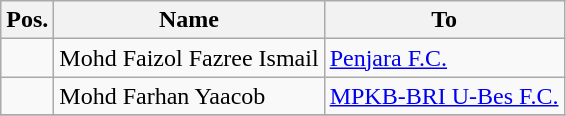<table class="wikitable sortable">
<tr>
<th style="background:;">Pos.</th>
<th style="background:;">Name</th>
<th style="background:;">To</th>
</tr>
<tr>
<td></td>
<td> Mohd Faizol Fazree Ismail</td>
<td> <a href='#'>Penjara F.C.</a></td>
</tr>
<tr>
<td></td>
<td> Mohd Farhan Yaacob</td>
<td> <a href='#'>MPKB-BRI U-Bes F.C.</a></td>
</tr>
<tr>
</tr>
</table>
